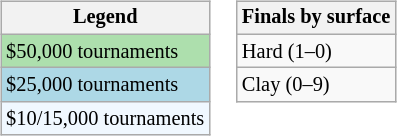<table>
<tr valign=top>
<td><br><table class=wikitable style="font-size:85%">
<tr>
<th>Legend</th>
</tr>
<tr style="background:#addfad;">
<td>$50,000 tournaments</td>
</tr>
<tr style="background:lightblue;">
<td>$25,000 tournaments</td>
</tr>
<tr style="background:#f0f8ff;">
<td>$10/15,000 tournaments</td>
</tr>
</table>
</td>
<td><br><table class=wikitable style="font-size:85%">
<tr>
<th>Finals by surface</th>
</tr>
<tr>
<td>Hard (1–0)</td>
</tr>
<tr>
<td>Clay (0–9)</td>
</tr>
</table>
</td>
</tr>
</table>
